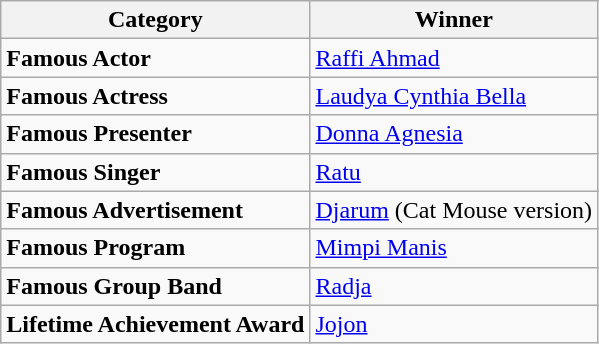<table class="wikitable">
<tr>
<th>Category</th>
<th>Winner</th>
</tr>
<tr>
<td><strong>Famous Actor</strong></td>
<td><a href='#'>Raffi Ahmad</a></td>
</tr>
<tr>
<td><strong>Famous Actress</strong></td>
<td><a href='#'>Laudya Cynthia Bella</a></td>
</tr>
<tr>
<td><strong>Famous Presenter</strong></td>
<td><a href='#'>Donna Agnesia</a></td>
</tr>
<tr>
<td><strong>Famous Singer</strong></td>
<td><a href='#'>Ratu</a></td>
</tr>
<tr>
<td><strong>Famous Advertisement</strong></td>
<td><a href='#'>Djarum</a> (Cat Mouse version)</td>
</tr>
<tr>
<td><strong>Famous Program</strong></td>
<td><a href='#'>Mimpi Manis</a></td>
</tr>
<tr>
<td><strong>Famous Group Band</strong></td>
<td><a href='#'>Radja</a></td>
</tr>
<tr>
<td><strong>Lifetime Achievement Award</strong></td>
<td><a href='#'>Jojon</a></td>
</tr>
</table>
